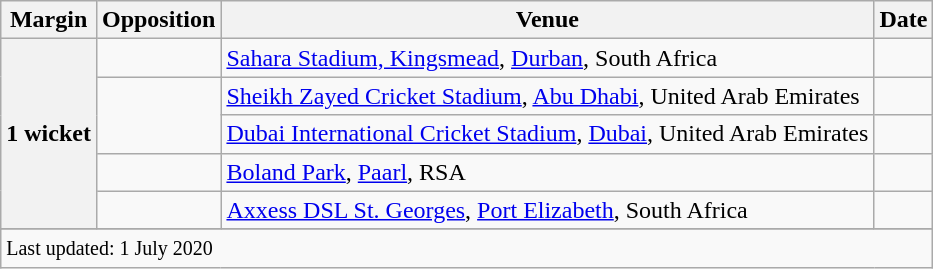<table class="wikitable plainrowheaders sortable">
<tr>
<th scope=col>Margin</th>
<th scope=col>Opposition</th>
<th scope=col>Venue</th>
<th scope=col>Date</th>
</tr>
<tr>
<th scope=row style=text-align:center rowspan=5><strong>1 wicket</strong></th>
<td></td>
<td><a href='#'>Sahara Stadium, Kingsmead</a>, <a href='#'>Durban</a>, South Africa</td>
<td></td>
</tr>
<tr>
<td rowspan=2></td>
<td><a href='#'>Sheikh Zayed Cricket Stadium</a>, <a href='#'>Abu Dhabi</a>, United Arab Emirates</td>
<td></td>
</tr>
<tr>
<td><a href='#'>Dubai International Cricket Stadium</a>, <a href='#'>Dubai</a>, United Arab Emirates</td>
<td></td>
</tr>
<tr>
<td></td>
<td><a href='#'>Boland Park</a>, <a href='#'>Paarl</a>, RSA</td>
<td></td>
</tr>
<tr>
<td></td>
<td><a href='#'>Axxess DSL St. Georges</a>, <a href='#'>Port Elizabeth</a>, South Africa</td>
<td></td>
</tr>
<tr>
</tr>
<tr class=sortbottom>
<td colspan="4"><small>Last updated: 1 July 2020</small></td>
</tr>
</table>
